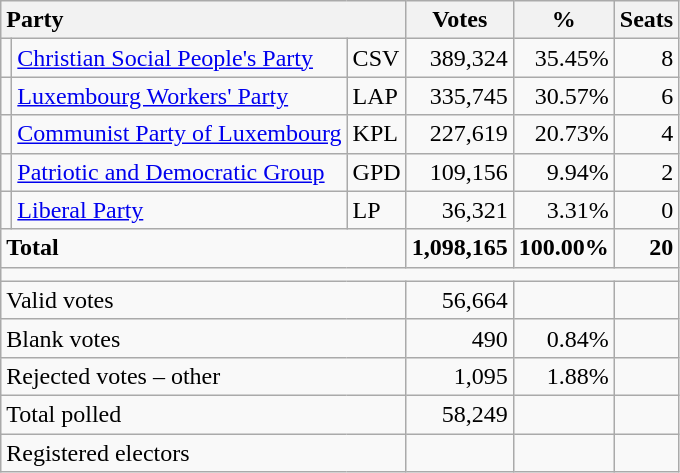<table class="wikitable" border="1" style="text-align:right;">
<tr>
<th style="text-align:left;" valign=bottom colspan=3>Party</th>
<th align=center valign=bottom width="50">Votes</th>
<th align=center valign=bottom width="50">%</th>
<th align=center>Seats</th>
</tr>
<tr>
<td></td>
<td align=left><a href='#'>Christian Social People's Party</a></td>
<td align=left>CSV</td>
<td>389,324</td>
<td>35.45%</td>
<td>8</td>
</tr>
<tr>
<td></td>
<td align=left><a href='#'>Luxembourg Workers' Party</a></td>
<td align=left>LAP</td>
<td>335,745</td>
<td>30.57%</td>
<td>6</td>
</tr>
<tr>
<td></td>
<td align=left><a href='#'>Communist Party of Luxembourg</a></td>
<td align=left>KPL</td>
<td>227,619</td>
<td>20.73%</td>
<td>4</td>
</tr>
<tr>
<td></td>
<td align=left><a href='#'>Patriotic and Democratic Group</a></td>
<td align=left>GPD</td>
<td>109,156</td>
<td>9.94%</td>
<td>2</td>
</tr>
<tr>
<td></td>
<td align=left><a href='#'>Liberal Party</a></td>
<td align=left>LP</td>
<td>36,321</td>
<td>3.31%</td>
<td>0</td>
</tr>
<tr style="font-weight:bold">
<td align=left colspan=3>Total</td>
<td>1,098,165</td>
<td>100.00%</td>
<td>20</td>
</tr>
<tr>
<td colspan=6 height="2"></td>
</tr>
<tr>
<td align=left colspan=3>Valid votes</td>
<td>56,664</td>
<td></td>
<td></td>
</tr>
<tr>
<td align=left colspan=3>Blank votes</td>
<td>490</td>
<td>0.84%</td>
<td></td>
</tr>
<tr>
<td align=left colspan=3>Rejected votes – other</td>
<td>1,095</td>
<td>1.88%</td>
<td></td>
</tr>
<tr>
<td align=left colspan=3>Total polled</td>
<td>58,249</td>
<td></td>
<td></td>
</tr>
<tr>
<td align=left colspan=3>Registered electors</td>
<td></td>
<td></td>
<td></td>
</tr>
</table>
